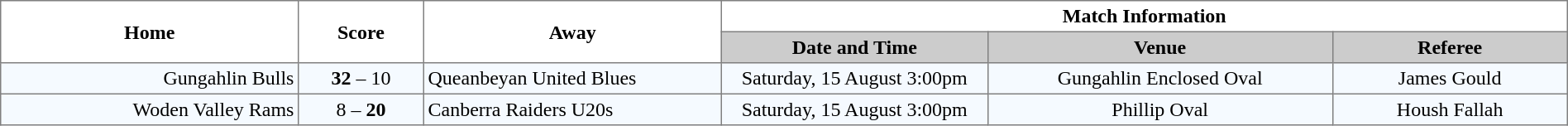<table width="100%" cellspacing="0" cellpadding="3" border="1" style="border-collapse:collapse;  text-align:center;">
<tr>
<th rowspan="2" width="19%">Home</th>
<th rowspan="2" width="8%">Score</th>
<th rowspan="2" width="19%">Away</th>
<th colspan="3">Match Information</th>
</tr>
<tr bgcolor="#CCCCCC">
<th width="17%">Date and Time</th>
<th width="22%">Venue</th>
<th width="50%">Referee</th>
</tr>
<tr style="text-align:center; background:#f5faff;">
<td align="right">Gungahlin Bulls </td>
<td><strong>32</strong> – 10</td>
<td align="left"> Queanbeyan United Blues</td>
<td>Saturday, 15 August 3:00pm</td>
<td>Gungahlin Enclosed Oval</td>
<td>James Gould</td>
</tr>
<tr style="text-align:center; background:#f5faff;">
<td align="right">Woden Valley Rams </td>
<td>8 – <strong>20</strong></td>
<td align="left"> Canberra Raiders U20s</td>
<td>Saturday, 15 August 3:00pm</td>
<td>Phillip Oval</td>
<td>Housh Fallah</td>
</tr>
</table>
